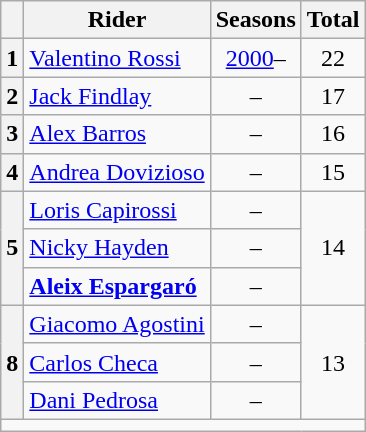<table class="wikitable" style="text-align:center">
<tr>
<th></th>
<th>Rider</th>
<th>Seasons</th>
<th>Total</th>
</tr>
<tr>
<th>1</th>
<td align=left> <a href='#'>Valentino Rossi</a></td>
<td><a href='#'>2000</a>–</td>
<td>22</td>
</tr>
<tr>
<th>2</th>
<td align=left> <a href='#'>Jack Findlay</a></td>
<td>–</td>
<td>17</td>
</tr>
<tr>
<th>3</th>
<td align=left> <a href='#'>Alex Barros</a></td>
<td>–</td>
<td>16</td>
</tr>
<tr>
<th>4</th>
<td align=left> <a href='#'>Andrea Dovizioso</a></td>
<td>–</td>
<td>15</td>
</tr>
<tr>
<th rowspan=3>5</th>
<td align=left> <a href='#'>Loris Capirossi</a></td>
<td>–</td>
<td rowspan=3>14</td>
</tr>
<tr>
<td align=left> <a href='#'>Nicky Hayden</a></td>
<td>–</td>
</tr>
<tr>
<td align=left> <strong><a href='#'>Aleix Espargaró</a></strong></td>
<td>–</td>
</tr>
<tr>
<th rowspan=3>8</th>
<td align=left> <a href='#'>Giacomo Agostini</a></td>
<td>–</td>
<td rowspan=3>13</td>
</tr>
<tr>
<td align=left> <a href='#'>Carlos Checa</a></td>
<td>–</td>
</tr>
<tr>
<td align=left> <a href='#'>Dani Pedrosa</a></td>
<td>–</td>
</tr>
<tr>
<td colspan=4></td>
</tr>
</table>
